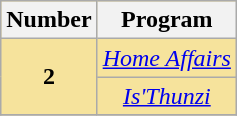<table class="wikitable" rowspan=2 style="text-align: center; background: #f6e39c">
<tr>
<th scope="col" style="width:55px;">Number</th>
<th scope="col" style="text-align:center;">Program</th>
</tr>
<tr>
<td rowspan="2"><strong>2</strong></td>
<td><em><a href='#'>Home Affairs</a></em></td>
</tr>
<tr>
<td><em><a href='#'>Is'Thunzi</a></em></td>
</tr>
<tr>
</tr>
</table>
